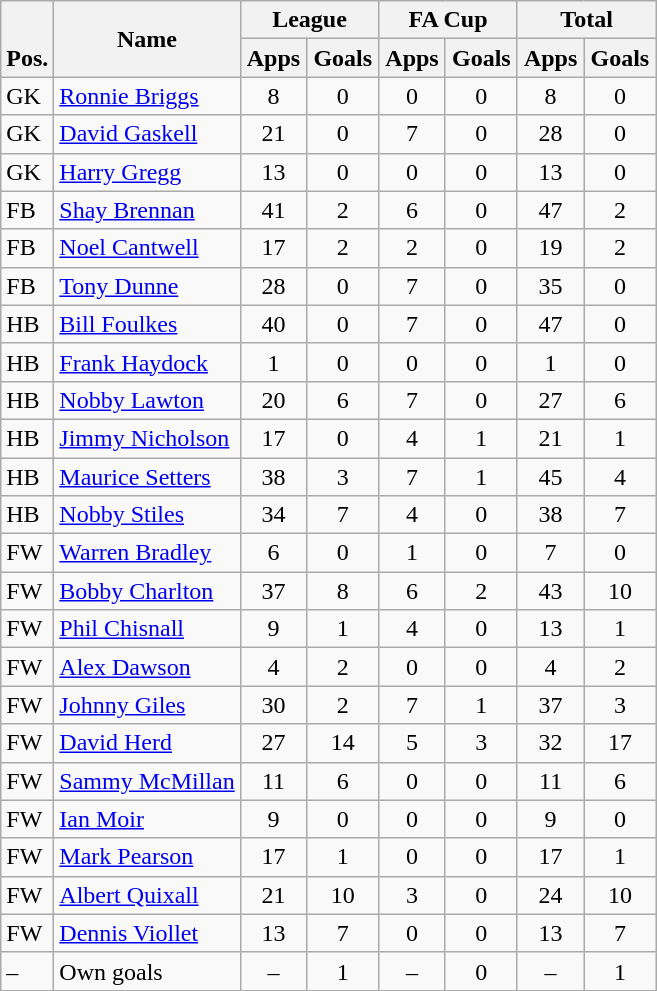<table class="wikitable" style="text-align:center">
<tr>
<th rowspan="2" valign="bottom">Pos.</th>
<th rowspan="2">Name</th>
<th colspan="2" width="85">League</th>
<th colspan="2" width="85">FA Cup</th>
<th colspan="2" width="85">Total</th>
</tr>
<tr>
<th>Apps</th>
<th>Goals</th>
<th>Apps</th>
<th>Goals</th>
<th>Apps</th>
<th>Goals</th>
</tr>
<tr>
<td align="left">GK</td>
<td align="left"> <a href='#'>Ronnie Briggs</a></td>
<td>8</td>
<td>0</td>
<td>0</td>
<td>0</td>
<td>8</td>
<td>0</td>
</tr>
<tr>
<td align="left">GK</td>
<td align="left"> <a href='#'>David Gaskell</a></td>
<td>21</td>
<td>0</td>
<td>7</td>
<td>0</td>
<td>28</td>
<td>0</td>
</tr>
<tr>
<td align="left">GK</td>
<td align="left"> <a href='#'>Harry Gregg</a></td>
<td>13</td>
<td>0</td>
<td>0</td>
<td>0</td>
<td>13</td>
<td>0</td>
</tr>
<tr>
<td align="left">FB</td>
<td align="left"> <a href='#'>Shay Brennan</a></td>
<td>41</td>
<td>2</td>
<td>6</td>
<td>0</td>
<td>47</td>
<td>2</td>
</tr>
<tr>
<td align="left">FB</td>
<td align="left"> <a href='#'>Noel Cantwell</a></td>
<td>17</td>
<td>2</td>
<td>2</td>
<td>0</td>
<td>19</td>
<td>2</td>
</tr>
<tr>
<td align="left">FB</td>
<td align="left"> <a href='#'>Tony Dunne</a></td>
<td>28</td>
<td>0</td>
<td>7</td>
<td>0</td>
<td>35</td>
<td>0</td>
</tr>
<tr>
<td align="left">HB</td>
<td align="left"> <a href='#'>Bill Foulkes</a></td>
<td>40</td>
<td>0</td>
<td>7</td>
<td>0</td>
<td>47</td>
<td>0</td>
</tr>
<tr>
<td align="left">HB</td>
<td align="left"> <a href='#'>Frank Haydock</a></td>
<td>1</td>
<td>0</td>
<td>0</td>
<td>0</td>
<td>1</td>
<td>0</td>
</tr>
<tr>
<td align="left">HB</td>
<td align="left"> <a href='#'>Nobby Lawton</a></td>
<td>20</td>
<td>6</td>
<td>7</td>
<td>0</td>
<td>27</td>
<td>6</td>
</tr>
<tr>
<td align="left">HB</td>
<td align="left"> <a href='#'>Jimmy Nicholson</a></td>
<td>17</td>
<td>0</td>
<td>4</td>
<td>1</td>
<td>21</td>
<td>1</td>
</tr>
<tr>
<td align="left">HB</td>
<td align="left"> <a href='#'>Maurice Setters</a></td>
<td>38</td>
<td>3</td>
<td>7</td>
<td>1</td>
<td>45</td>
<td>4</td>
</tr>
<tr>
<td align="left">HB</td>
<td align="left"> <a href='#'>Nobby Stiles</a></td>
<td>34</td>
<td>7</td>
<td>4</td>
<td>0</td>
<td>38</td>
<td>7</td>
</tr>
<tr>
<td align="left">FW</td>
<td align="left"> <a href='#'>Warren Bradley</a></td>
<td>6</td>
<td>0</td>
<td>1</td>
<td>0</td>
<td>7</td>
<td>0</td>
</tr>
<tr>
<td align="left">FW</td>
<td align="left"> <a href='#'>Bobby Charlton</a></td>
<td>37</td>
<td>8</td>
<td>6</td>
<td>2</td>
<td>43</td>
<td>10</td>
</tr>
<tr>
<td align="left">FW</td>
<td align="left"> <a href='#'>Phil Chisnall</a></td>
<td>9</td>
<td>1</td>
<td>4</td>
<td>0</td>
<td>13</td>
<td>1</td>
</tr>
<tr>
<td align="left">FW</td>
<td align="left"> <a href='#'>Alex Dawson</a></td>
<td>4</td>
<td>2</td>
<td>0</td>
<td>0</td>
<td>4</td>
<td>2</td>
</tr>
<tr>
<td align="left">FW</td>
<td align="left"> <a href='#'>Johnny Giles</a></td>
<td>30</td>
<td>2</td>
<td>7</td>
<td>1</td>
<td>37</td>
<td>3</td>
</tr>
<tr>
<td align="left">FW</td>
<td align="left"> <a href='#'>David Herd</a></td>
<td>27</td>
<td>14</td>
<td>5</td>
<td>3</td>
<td>32</td>
<td>17</td>
</tr>
<tr>
<td align="left">FW</td>
<td align="left"> <a href='#'>Sammy McMillan</a></td>
<td>11</td>
<td>6</td>
<td>0</td>
<td>0</td>
<td>11</td>
<td>6</td>
</tr>
<tr>
<td align="left">FW</td>
<td align="left"> <a href='#'>Ian Moir</a></td>
<td>9</td>
<td>0</td>
<td>0</td>
<td>0</td>
<td>9</td>
<td>0</td>
</tr>
<tr>
<td align="left">FW</td>
<td align="left"> <a href='#'>Mark Pearson</a></td>
<td>17</td>
<td>1</td>
<td>0</td>
<td>0</td>
<td>17</td>
<td>1</td>
</tr>
<tr>
<td align="left">FW</td>
<td align="left"> <a href='#'>Albert Quixall</a></td>
<td>21</td>
<td>10</td>
<td>3</td>
<td>0</td>
<td>24</td>
<td>10</td>
</tr>
<tr>
<td align="left">FW</td>
<td align="left"> <a href='#'>Dennis Viollet</a></td>
<td>13</td>
<td>7</td>
<td>0</td>
<td>0</td>
<td>13</td>
<td>7</td>
</tr>
<tr>
<td align="left">–</td>
<td align="left">Own goals</td>
<td>–</td>
<td>1</td>
<td>–</td>
<td>0</td>
<td>–</td>
<td>1</td>
</tr>
</table>
